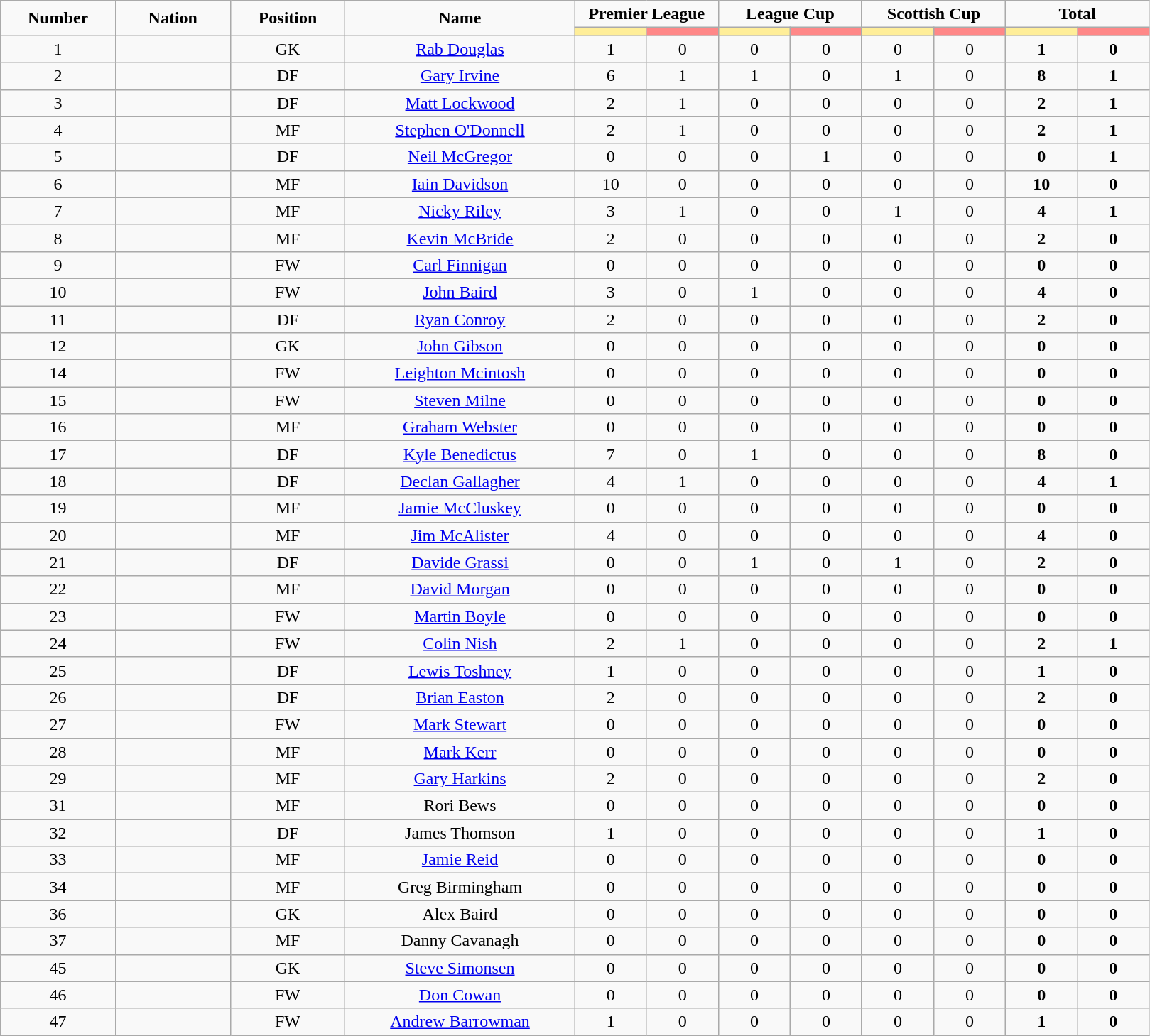<table class="wikitable" style="text-align:center;">
<tr style="text-align:center;">
<td rowspan="2" width="10%" align="center"><strong>Number</strong></td>
<td rowspan="2"  style="width:10%; "><strong>Nation</strong></td>
<td rowspan="2"  style="width:10%; "><strong>Position</strong></td>
<td rowspan="2"  style="width:20%; "><strong>Name</strong></td>
<td colspan="2"><strong>Premier League</strong></td>
<td colspan="2"><strong>League Cup</strong></td>
<td colspan="2"><strong>Scottish Cup</strong></td>
<td colspan="2"><strong>Total </strong></td>
</tr>
<tr>
<th style="width:60px; background:#fe9;"></th>
<th style="width:60px; background:#ff8888;"></th>
<th style="width:60px; background:#fe9;"></th>
<th style="width:60px; background:#ff8888;"></th>
<th style="width:60px; background:#fe9;"></th>
<th style="width:60px; background:#ff8888;"></th>
<th style="width:60px; background:#fe9;"></th>
<th style="width:60px; background:#ff8888;"></th>
</tr>
<tr>
<td>1</td>
<td></td>
<td>GK</td>
<td><a href='#'>Rab Douglas</a></td>
<td>1</td>
<td>0</td>
<td>0</td>
<td>0</td>
<td>0</td>
<td>0</td>
<td><strong>1</strong></td>
<td><strong>0</strong></td>
</tr>
<tr>
<td>2</td>
<td></td>
<td>DF</td>
<td><a href='#'>Gary Irvine</a></td>
<td>6</td>
<td>1</td>
<td>1</td>
<td>0</td>
<td>1</td>
<td>0</td>
<td><strong>8</strong></td>
<td><strong>1</strong></td>
</tr>
<tr>
<td>3</td>
<td></td>
<td>DF</td>
<td><a href='#'>Matt Lockwood</a></td>
<td>2</td>
<td>1</td>
<td>0</td>
<td>0</td>
<td>0</td>
<td>0</td>
<td><strong>2</strong></td>
<td><strong>1</strong></td>
</tr>
<tr>
<td>4</td>
<td></td>
<td>MF</td>
<td><a href='#'>Stephen O'Donnell</a></td>
<td>2</td>
<td>1</td>
<td>0</td>
<td>0</td>
<td>0</td>
<td>0</td>
<td><strong>2</strong></td>
<td><strong>1</strong></td>
</tr>
<tr>
<td>5</td>
<td></td>
<td>DF</td>
<td><a href='#'>Neil McGregor</a></td>
<td>0</td>
<td>0</td>
<td>0</td>
<td>1</td>
<td>0</td>
<td>0</td>
<td><strong>0</strong></td>
<td><strong>1</strong></td>
</tr>
<tr>
<td>6</td>
<td></td>
<td>MF</td>
<td><a href='#'>Iain Davidson</a></td>
<td>10</td>
<td>0</td>
<td>0</td>
<td>0</td>
<td>0</td>
<td>0</td>
<td><strong>10</strong></td>
<td><strong>0</strong></td>
</tr>
<tr>
<td>7</td>
<td></td>
<td>MF</td>
<td><a href='#'>Nicky Riley</a></td>
<td>3</td>
<td>1</td>
<td>0</td>
<td>0</td>
<td>1</td>
<td>0</td>
<td><strong>4</strong></td>
<td><strong>1</strong></td>
</tr>
<tr>
<td>8</td>
<td></td>
<td>MF</td>
<td><a href='#'>Kevin McBride</a></td>
<td>2</td>
<td>0</td>
<td>0</td>
<td>0</td>
<td>0</td>
<td>0</td>
<td><strong>2</strong></td>
<td><strong>0</strong></td>
</tr>
<tr>
<td>9</td>
<td></td>
<td>FW</td>
<td><a href='#'>Carl Finnigan</a></td>
<td>0</td>
<td>0</td>
<td>0</td>
<td>0</td>
<td>0</td>
<td>0</td>
<td><strong>0</strong></td>
<td><strong>0</strong></td>
</tr>
<tr>
<td>10</td>
<td></td>
<td>FW</td>
<td><a href='#'>John Baird</a></td>
<td>3</td>
<td>0</td>
<td>1</td>
<td>0</td>
<td>0</td>
<td>0</td>
<td><strong>4</strong></td>
<td><strong>0</strong></td>
</tr>
<tr>
<td>11</td>
<td></td>
<td>DF</td>
<td><a href='#'>Ryan Conroy</a></td>
<td>2</td>
<td>0</td>
<td>0</td>
<td>0</td>
<td>0</td>
<td>0</td>
<td><strong>2</strong></td>
<td><strong>0</strong></td>
</tr>
<tr>
<td>12</td>
<td></td>
<td>GK</td>
<td><a href='#'>John Gibson</a></td>
<td>0</td>
<td>0</td>
<td>0</td>
<td>0</td>
<td>0</td>
<td>0</td>
<td><strong>0</strong></td>
<td><strong>0</strong></td>
</tr>
<tr>
<td>14</td>
<td></td>
<td>FW</td>
<td><a href='#'>Leighton Mcintosh</a></td>
<td>0</td>
<td>0</td>
<td>0</td>
<td>0</td>
<td>0</td>
<td>0</td>
<td><strong>0</strong></td>
<td><strong>0</strong></td>
</tr>
<tr>
<td>15</td>
<td></td>
<td>FW</td>
<td><a href='#'>Steven Milne</a></td>
<td>0</td>
<td>0</td>
<td>0</td>
<td>0</td>
<td>0</td>
<td>0</td>
<td><strong>0</strong></td>
<td><strong>0</strong></td>
</tr>
<tr>
<td>16</td>
<td></td>
<td>MF</td>
<td><a href='#'>Graham Webster</a></td>
<td>0</td>
<td>0</td>
<td>0</td>
<td>0</td>
<td>0</td>
<td>0</td>
<td><strong>0</strong></td>
<td><strong>0</strong></td>
</tr>
<tr>
<td>17</td>
<td></td>
<td>DF</td>
<td><a href='#'>Kyle Benedictus</a></td>
<td>7</td>
<td>0</td>
<td>1</td>
<td>0</td>
<td>0</td>
<td>0</td>
<td><strong>8</strong></td>
<td><strong>0</strong></td>
</tr>
<tr>
<td>18</td>
<td></td>
<td>DF</td>
<td><a href='#'>Declan Gallagher</a></td>
<td>4</td>
<td>1</td>
<td>0</td>
<td>0</td>
<td>0</td>
<td>0</td>
<td><strong>4</strong></td>
<td><strong>1</strong></td>
</tr>
<tr>
<td>19</td>
<td></td>
<td>MF</td>
<td><a href='#'>Jamie McCluskey</a></td>
<td>0</td>
<td>0</td>
<td>0</td>
<td>0</td>
<td>0</td>
<td>0</td>
<td><strong>0</strong></td>
<td><strong>0</strong></td>
</tr>
<tr>
<td>20</td>
<td></td>
<td>MF</td>
<td><a href='#'>Jim McAlister</a></td>
<td>4</td>
<td>0</td>
<td>0</td>
<td>0</td>
<td>0</td>
<td>0</td>
<td><strong>4</strong></td>
<td><strong>0</strong></td>
</tr>
<tr>
<td>21</td>
<td></td>
<td>DF</td>
<td><a href='#'>Davide Grassi</a></td>
<td>0</td>
<td>0</td>
<td>1</td>
<td>0</td>
<td>1</td>
<td>0</td>
<td><strong>2</strong></td>
<td><strong>0</strong></td>
</tr>
<tr>
<td>22</td>
<td></td>
<td>MF</td>
<td><a href='#'>David Morgan</a></td>
<td>0</td>
<td>0</td>
<td>0</td>
<td>0</td>
<td>0</td>
<td>0</td>
<td><strong>0</strong></td>
<td><strong>0</strong></td>
</tr>
<tr>
<td>23</td>
<td></td>
<td>FW</td>
<td><a href='#'>Martin Boyle</a></td>
<td>0</td>
<td>0</td>
<td>0</td>
<td>0</td>
<td>0</td>
<td>0</td>
<td><strong>0</strong></td>
<td><strong>0</strong></td>
</tr>
<tr>
<td>24</td>
<td></td>
<td>FW</td>
<td><a href='#'>Colin Nish</a></td>
<td>2</td>
<td>1</td>
<td>0</td>
<td>0</td>
<td>0</td>
<td>0</td>
<td><strong>2</strong></td>
<td><strong>1</strong></td>
</tr>
<tr>
<td>25</td>
<td></td>
<td>DF</td>
<td><a href='#'>Lewis Toshney</a></td>
<td>1</td>
<td>0</td>
<td>0</td>
<td>0</td>
<td>0</td>
<td>0</td>
<td><strong>1</strong></td>
<td><strong>0</strong></td>
</tr>
<tr>
<td>26</td>
<td></td>
<td>DF</td>
<td><a href='#'>Brian Easton</a></td>
<td>2</td>
<td>0</td>
<td>0</td>
<td>0</td>
<td>0</td>
<td>0</td>
<td><strong>2</strong></td>
<td><strong>0</strong></td>
</tr>
<tr>
<td>27</td>
<td></td>
<td>FW</td>
<td><a href='#'>Mark Stewart</a></td>
<td>0</td>
<td>0</td>
<td>0</td>
<td>0</td>
<td>0</td>
<td>0</td>
<td><strong>0</strong></td>
<td><strong>0</strong></td>
</tr>
<tr>
<td>28</td>
<td></td>
<td>MF</td>
<td><a href='#'>Mark Kerr</a></td>
<td>0</td>
<td>0</td>
<td>0</td>
<td>0</td>
<td>0</td>
<td>0</td>
<td><strong>0</strong></td>
<td><strong>0</strong></td>
</tr>
<tr>
<td>29</td>
<td></td>
<td>MF</td>
<td><a href='#'>Gary Harkins</a></td>
<td>2</td>
<td>0</td>
<td>0</td>
<td>0</td>
<td>0</td>
<td>0</td>
<td><strong>2</strong></td>
<td><strong>0</strong></td>
</tr>
<tr>
<td>31</td>
<td></td>
<td>MF</td>
<td>Rori Bews</td>
<td>0</td>
<td>0</td>
<td>0</td>
<td>0</td>
<td>0</td>
<td>0</td>
<td><strong>0</strong></td>
<td><strong>0</strong></td>
</tr>
<tr>
<td>32</td>
<td></td>
<td>DF</td>
<td>James Thomson</td>
<td>1</td>
<td>0</td>
<td>0</td>
<td>0</td>
<td>0</td>
<td>0</td>
<td><strong>1</strong></td>
<td><strong>0</strong></td>
</tr>
<tr>
<td>33</td>
<td></td>
<td>MF</td>
<td><a href='#'>Jamie Reid</a></td>
<td>0</td>
<td>0</td>
<td>0</td>
<td>0</td>
<td>0</td>
<td>0</td>
<td><strong>0</strong></td>
<td><strong>0</strong></td>
</tr>
<tr>
<td>34</td>
<td></td>
<td>MF</td>
<td>Greg Birmingham</td>
<td>0</td>
<td>0</td>
<td>0</td>
<td>0</td>
<td>0</td>
<td>0</td>
<td><strong>0</strong></td>
<td><strong>0</strong></td>
</tr>
<tr>
<td>36</td>
<td></td>
<td>GK</td>
<td>Alex Baird</td>
<td>0</td>
<td>0</td>
<td>0</td>
<td>0</td>
<td>0</td>
<td>0</td>
<td><strong>0</strong></td>
<td><strong>0</strong></td>
</tr>
<tr>
<td>37</td>
<td></td>
<td>MF</td>
<td>Danny Cavanagh</td>
<td>0</td>
<td>0</td>
<td>0</td>
<td>0</td>
<td>0</td>
<td>0</td>
<td><strong>0</strong></td>
<td><strong>0</strong></td>
</tr>
<tr>
<td>45</td>
<td></td>
<td>GK</td>
<td><a href='#'>Steve Simonsen</a></td>
<td>0</td>
<td>0</td>
<td>0</td>
<td>0</td>
<td>0</td>
<td>0</td>
<td><strong>0</strong></td>
<td><strong>0</strong></td>
</tr>
<tr>
<td>46</td>
<td></td>
<td>FW</td>
<td><a href='#'>Don Cowan</a></td>
<td>0</td>
<td>0</td>
<td>0</td>
<td>0</td>
<td>0</td>
<td>0</td>
<td><strong>0</strong></td>
<td><strong>0</strong></td>
</tr>
<tr>
<td>47</td>
<td></td>
<td>FW</td>
<td><a href='#'>Andrew Barrowman</a></td>
<td>1</td>
<td>0</td>
<td>0</td>
<td>0</td>
<td>0</td>
<td>0</td>
<td><strong>1</strong></td>
<td><strong>0</strong></td>
</tr>
</table>
